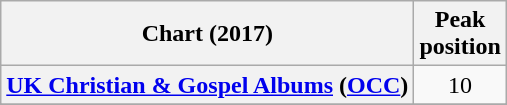<table class="wikitable plainrowheaders sortable" style="text-align:center;">
<tr>
<th scope="col">Chart (2017)</th>
<th scope="col">Peak<br>position</th>
</tr>
<tr>
<th scope="row"><a href='#'>UK Christian & Gospel Albums</a> (<a href='#'>OCC</a>)</th>
<td align="center">10</td>
</tr>
<tr>
</tr>
<tr>
</tr>
<tr>
</tr>
</table>
